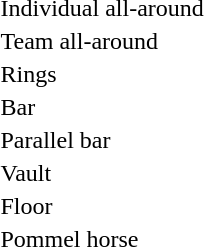<table>
<tr>
<td>Individual all-around</td>
<td></td>
<td></td>
<td></td>
</tr>
<tr>
<td>Team all-around</td>
<td></td>
<td></td>
<td></td>
</tr>
<tr>
<td>Rings</td>
<td></td>
<td></td>
<td><br></td>
</tr>
<tr>
<td>Bar</td>
<td></td>
<td></td>
<td></td>
</tr>
<tr>
<td>Parallel bar</td>
<td></td>
<td></td>
<td></td>
</tr>
<tr>
<td>Vault</td>
<td></td>
<td></td>
<td></td>
</tr>
<tr>
<td>Floor</td>
<td></td>
<td></td>
<td></td>
</tr>
<tr>
<td>Pommel horse</td>
<td></td>
<td></td>
<td></td>
</tr>
</table>
